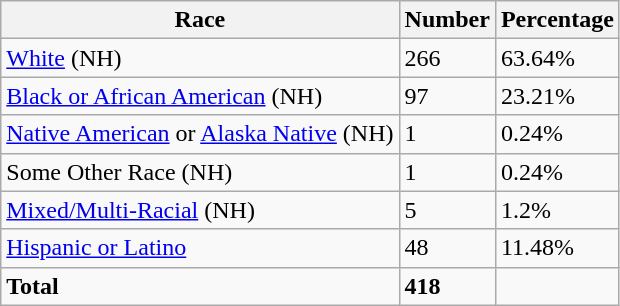<table class="wikitable">
<tr>
<th>Race</th>
<th>Number</th>
<th>Percentage</th>
</tr>
<tr>
<td><a href='#'>White</a> (NH)</td>
<td>266</td>
<td>63.64%</td>
</tr>
<tr>
<td><a href='#'>Black or African American</a> (NH)</td>
<td>97</td>
<td>23.21%</td>
</tr>
<tr>
<td><a href='#'>Native American</a> or <a href='#'>Alaska Native</a> (NH)</td>
<td>1</td>
<td>0.24%</td>
</tr>
<tr>
<td>Some Other Race (NH)</td>
<td>1</td>
<td>0.24%</td>
</tr>
<tr>
<td><a href='#'>Mixed/Multi-Racial</a> (NH)</td>
<td>5</td>
<td>1.2%</td>
</tr>
<tr>
<td><a href='#'>Hispanic or Latino</a></td>
<td>48</td>
<td>11.48%</td>
</tr>
<tr>
<td><strong>Total</strong></td>
<td><strong>418</strong></td>
<td></td>
</tr>
</table>
